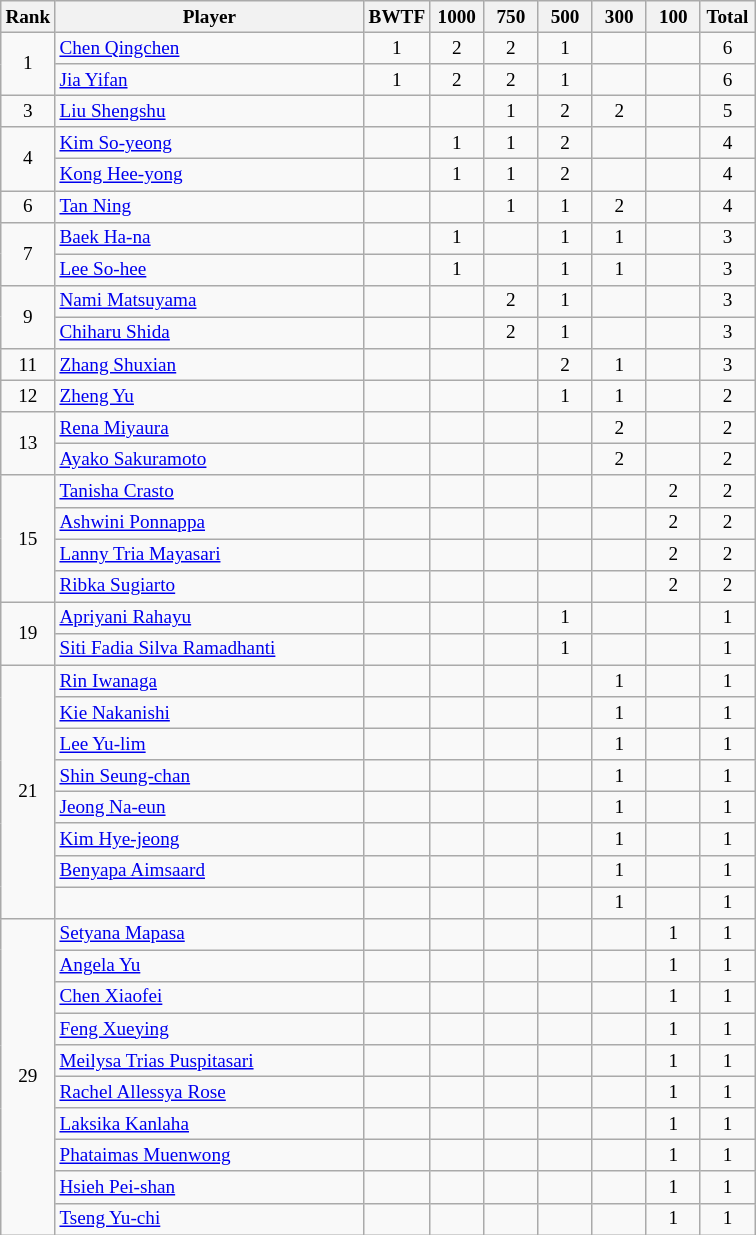<table class="wikitable" style="font-size:80%; text-align:center">
<tr>
<th width="30">Rank</th>
<th width="200">Player</th>
<th width="30">BWTF</th>
<th width="30">1000</th>
<th width="30">750</th>
<th width="30">500</th>
<th width="30">300</th>
<th width="30">100</th>
<th width="30">Total</th>
</tr>
<tr>
<td rowspan="2">1</td>
<td align="left"> <a href='#'>Chen Qingchen</a></td>
<td>1</td>
<td>2</td>
<td>2</td>
<td>1</td>
<td></td>
<td></td>
<td>6</td>
</tr>
<tr>
<td align="left"> <a href='#'>Jia Yifan</a></td>
<td>1</td>
<td>2</td>
<td>2</td>
<td>1</td>
<td></td>
<td></td>
<td>6</td>
</tr>
<tr>
<td>3</td>
<td align="left"> <a href='#'>Liu Shengshu</a></td>
<td></td>
<td></td>
<td>1</td>
<td>2</td>
<td>2</td>
<td></td>
<td>5</td>
</tr>
<tr>
<td rowspan="2">4</td>
<td align="left"> <a href='#'>Kim So-yeong</a></td>
<td></td>
<td>1</td>
<td>1</td>
<td>2</td>
<td></td>
<td></td>
<td>4</td>
</tr>
<tr>
<td align="left"> <a href='#'>Kong Hee-yong</a></td>
<td></td>
<td>1</td>
<td>1</td>
<td>2</td>
<td></td>
<td></td>
<td>4</td>
</tr>
<tr>
<td>6</td>
<td align="left"> <a href='#'>Tan Ning</a></td>
<td></td>
<td></td>
<td>1</td>
<td>1</td>
<td>2</td>
<td></td>
<td>4</td>
</tr>
<tr>
<td rowspan="2">7</td>
<td align="left"> <a href='#'>Baek Ha-na</a></td>
<td></td>
<td>1</td>
<td></td>
<td>1</td>
<td>1</td>
<td></td>
<td>3</td>
</tr>
<tr>
<td align="left"> <a href='#'>Lee So-hee</a></td>
<td></td>
<td>1</td>
<td></td>
<td>1</td>
<td>1</td>
<td></td>
<td>3</td>
</tr>
<tr>
<td rowspan="2">9</td>
<td align="left"> <a href='#'>Nami Matsuyama</a></td>
<td></td>
<td></td>
<td>2</td>
<td>1</td>
<td></td>
<td></td>
<td>3</td>
</tr>
<tr>
<td align="left"> <a href='#'>Chiharu Shida</a></td>
<td></td>
<td></td>
<td>2</td>
<td>1</td>
<td></td>
<td></td>
<td>3</td>
</tr>
<tr>
<td>11</td>
<td align="left"> <a href='#'>Zhang Shuxian</a></td>
<td></td>
<td></td>
<td></td>
<td>2</td>
<td>1</td>
<td></td>
<td>3</td>
</tr>
<tr>
<td>12</td>
<td align="left"> <a href='#'>Zheng Yu</a></td>
<td></td>
<td></td>
<td></td>
<td>1</td>
<td>1</td>
<td></td>
<td>2</td>
</tr>
<tr>
<td rowspan="2">13</td>
<td align="left"> <a href='#'>Rena Miyaura</a></td>
<td></td>
<td></td>
<td></td>
<td></td>
<td>2</td>
<td></td>
<td>2</td>
</tr>
<tr>
<td align="left"> <a href='#'>Ayako Sakuramoto</a></td>
<td></td>
<td></td>
<td></td>
<td></td>
<td>2</td>
<td></td>
<td>2</td>
</tr>
<tr>
<td rowspan="4">15</td>
<td align="left"> <a href='#'>Tanisha Crasto</a></td>
<td></td>
<td></td>
<td></td>
<td></td>
<td></td>
<td>2</td>
<td>2</td>
</tr>
<tr>
<td align="left"> <a href='#'>Ashwini Ponnappa</a></td>
<td></td>
<td></td>
<td></td>
<td></td>
<td></td>
<td>2</td>
<td>2</td>
</tr>
<tr>
<td align="left"> <a href='#'>Lanny Tria Mayasari</a></td>
<td></td>
<td></td>
<td></td>
<td></td>
<td></td>
<td>2</td>
<td>2</td>
</tr>
<tr>
<td align="left"> <a href='#'>Ribka Sugiarto</a></td>
<td></td>
<td></td>
<td></td>
<td></td>
<td></td>
<td>2</td>
<td>2</td>
</tr>
<tr>
<td rowspan="2">19</td>
<td align="left"> <a href='#'>Apriyani Rahayu</a></td>
<td></td>
<td></td>
<td></td>
<td>1</td>
<td></td>
<td></td>
<td>1</td>
</tr>
<tr>
<td align="left"> <a href='#'>Siti Fadia Silva Ramadhanti</a></td>
<td></td>
<td></td>
<td></td>
<td>1</td>
<td></td>
<td></td>
<td>1</td>
</tr>
<tr>
<td rowspan="8">21</td>
<td align="left"> <a href='#'>Rin Iwanaga</a></td>
<td></td>
<td></td>
<td></td>
<td></td>
<td>1</td>
<td></td>
<td>1</td>
</tr>
<tr>
<td align="left"> <a href='#'>Kie Nakanishi</a></td>
<td></td>
<td></td>
<td></td>
<td></td>
<td>1</td>
<td></td>
<td>1</td>
</tr>
<tr>
<td align="left"> <a href='#'>Lee Yu-lim</a></td>
<td></td>
<td></td>
<td></td>
<td></td>
<td>1</td>
<td></td>
<td>1</td>
</tr>
<tr>
<td align="left"> <a href='#'>Shin Seung-chan</a></td>
<td></td>
<td></td>
<td></td>
<td></td>
<td>1</td>
<td></td>
<td>1</td>
</tr>
<tr>
<td align="left"> <a href='#'>Jeong Na-eun</a></td>
<td></td>
<td></td>
<td></td>
<td></td>
<td>1</td>
<td></td>
<td>1</td>
</tr>
<tr>
<td align="left"> <a href='#'>Kim Hye-jeong</a></td>
<td></td>
<td></td>
<td></td>
<td></td>
<td>1</td>
<td></td>
<td>1</td>
</tr>
<tr>
<td align="left"> <a href='#'>Benyapa Aimsaard</a></td>
<td></td>
<td></td>
<td></td>
<td></td>
<td>1</td>
<td></td>
<td>1</td>
</tr>
<tr>
<td align="left"></td>
<td></td>
<td></td>
<td></td>
<td></td>
<td>1</td>
<td></td>
<td>1</td>
</tr>
<tr>
<td rowspan="10">29</td>
<td align="left"> <a href='#'>Setyana Mapasa</a></td>
<td></td>
<td></td>
<td></td>
<td></td>
<td></td>
<td>1</td>
<td>1</td>
</tr>
<tr>
<td align="left"> <a href='#'>Angela Yu</a></td>
<td></td>
<td></td>
<td></td>
<td></td>
<td></td>
<td>1</td>
<td>1</td>
</tr>
<tr>
<td align="left"> <a href='#'>Chen Xiaofei</a></td>
<td></td>
<td></td>
<td></td>
<td></td>
<td></td>
<td>1</td>
<td>1</td>
</tr>
<tr>
<td align="left"> <a href='#'>Feng Xueying</a></td>
<td></td>
<td></td>
<td></td>
<td></td>
<td></td>
<td>1</td>
<td>1</td>
</tr>
<tr>
<td align="left"> <a href='#'>Meilysa Trias Puspitasari</a></td>
<td></td>
<td></td>
<td></td>
<td></td>
<td></td>
<td>1</td>
<td>1</td>
</tr>
<tr>
<td align="left"> <a href='#'>Rachel Allessya Rose</a></td>
<td></td>
<td></td>
<td></td>
<td></td>
<td></td>
<td>1</td>
<td>1</td>
</tr>
<tr>
<td align="left"> <a href='#'>Laksika Kanlaha</a></td>
<td></td>
<td></td>
<td></td>
<td></td>
<td></td>
<td>1</td>
<td>1</td>
</tr>
<tr>
<td align="left"> <a href='#'>Phataimas Muenwong</a></td>
<td></td>
<td></td>
<td></td>
<td></td>
<td></td>
<td>1</td>
<td>1</td>
</tr>
<tr>
<td align="left"> <a href='#'>Hsieh Pei-shan</a></td>
<td></td>
<td></td>
<td></td>
<td></td>
<td></td>
<td>1</td>
<td>1</td>
</tr>
<tr>
<td align="left"> <a href='#'>Tseng Yu-chi</a></td>
<td></td>
<td></td>
<td></td>
<td></td>
<td></td>
<td>1</td>
<td>1</td>
</tr>
</table>
